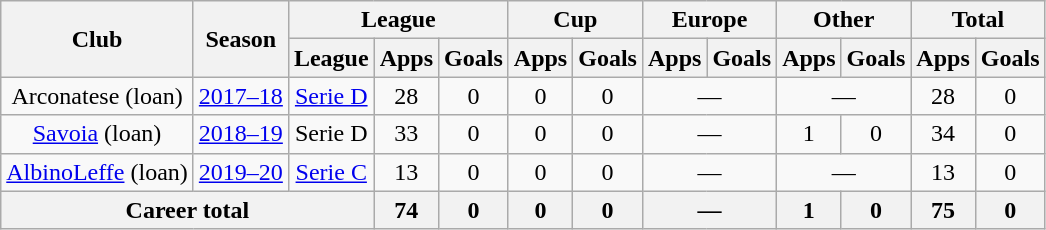<table class="wikitable" style="text-align: center;">
<tr>
<th rowspan="2">Club</th>
<th rowspan="2">Season</th>
<th colspan="3">League</th>
<th colspan="2">Cup</th>
<th colspan="2">Europe</th>
<th colspan="2">Other</th>
<th colspan="2">Total</th>
</tr>
<tr>
<th>League</th>
<th>Apps</th>
<th>Goals</th>
<th>Apps</th>
<th>Goals</th>
<th>Apps</th>
<th>Goals</th>
<th>Apps</th>
<th>Goals</th>
<th>Apps</th>
<th>Goals</th>
</tr>
<tr>
<td>Arconatese (loan)</td>
<td><a href='#'>2017–18</a></td>
<td><a href='#'>Serie D</a></td>
<td>28</td>
<td>0</td>
<td>0</td>
<td>0</td>
<td colspan="2">—</td>
<td colspan="2">—</td>
<td>28</td>
<td>0</td>
</tr>
<tr>
<td><a href='#'>Savoia</a> (loan)</td>
<td><a href='#'>2018–19</a></td>
<td>Serie D</td>
<td>33</td>
<td>0</td>
<td>0</td>
<td>0</td>
<td colspan="2">—</td>
<td>1</td>
<td>0</td>
<td>34</td>
<td>0</td>
</tr>
<tr>
<td><a href='#'>AlbinoLeffe</a> (loan)</td>
<td><a href='#'>2019–20</a></td>
<td><a href='#'>Serie C</a></td>
<td>13</td>
<td>0</td>
<td>0</td>
<td>0</td>
<td colspan="2">—</td>
<td colspan="2">—</td>
<td>13</td>
<td>0</td>
</tr>
<tr>
<th colspan="3">Career total</th>
<th>74</th>
<th>0</th>
<th>0</th>
<th>0</th>
<th colspan="2">—</th>
<th>1</th>
<th>0</th>
<th>75</th>
<th>0</th>
</tr>
</table>
